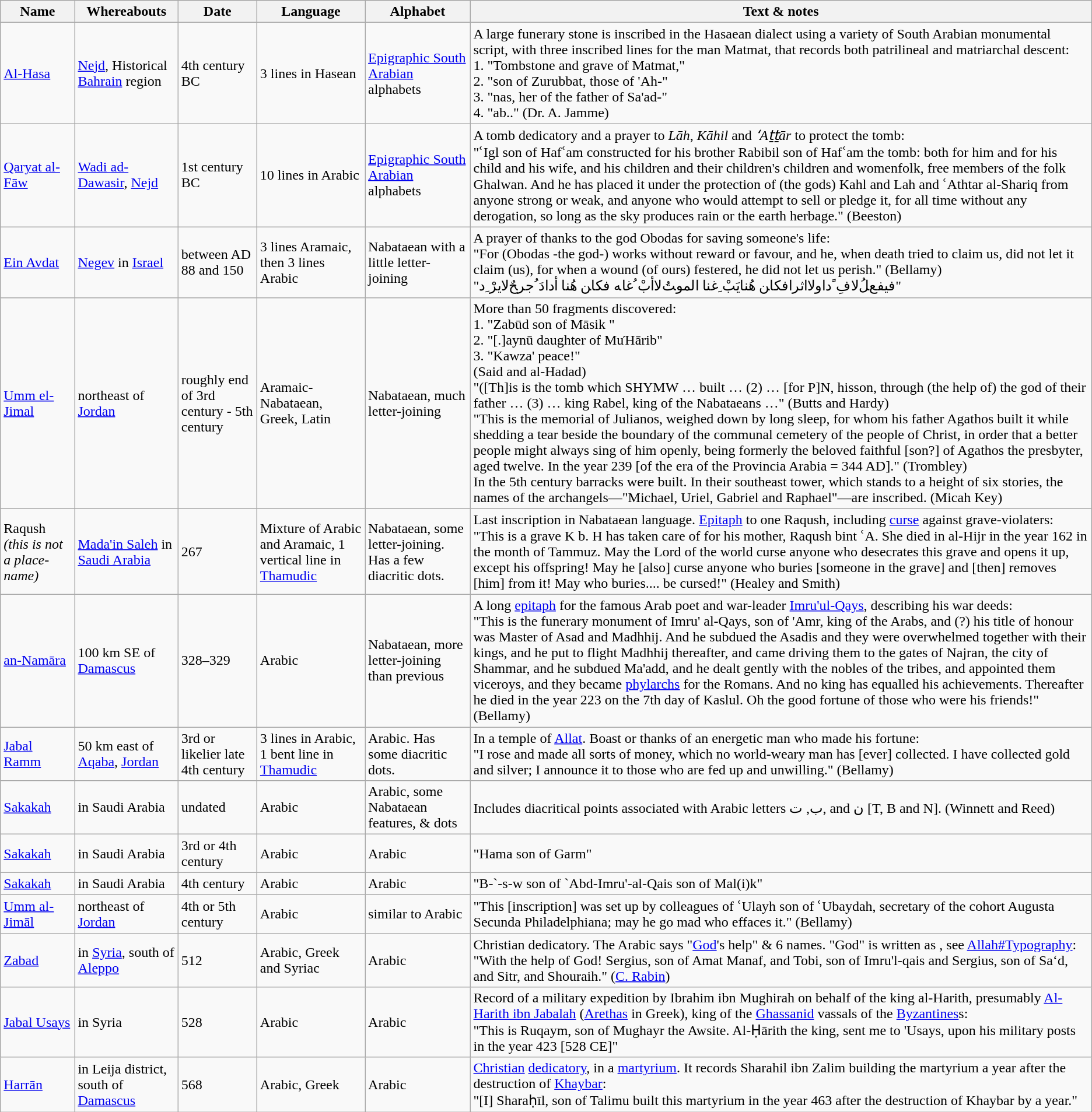<table class="wikitable">
<tr>
<th>Name</th>
<th>Whereabouts</th>
<th>Date</th>
<th>Language</th>
<th>Alphabet</th>
<th>Text & notes</th>
</tr>
<tr>
<td><a href='#'>Al-Hasa</a></td>
<td><a href='#'>Nejd</a>, Historical <a href='#'>Bahrain</a> region</td>
<td>4th century BC</td>
<td>3 lines in Hasean</td>
<td><a href='#'>Epigraphic South Arabian</a> alphabets</td>
<td>A large funerary stone is inscribed in the Hasaean dialect using a variety of South Arabian monumental script, with three inscribed lines for the man Matmat, that records both patrilineal and matriarchal descent:<br>1. "Tombstone and grave of Matmat,"<br>2. "son of Zurubbat, those of 'Ah-"<br>3. "nas, her of the father of Sa'ad-"<br>4. "ab.."<em> </em>(Dr. A. Jamme)</td>
</tr>
<tr>
<td><a href='#'>Qaryat al-Fāw</a></td>
<td><a href='#'>Wadi ad-Dawasir</a>, <a href='#'>Nejd</a></td>
<td>1st century BC</td>
<td>10 lines in Arabic</td>
<td><a href='#'>Epigraphic South Arabian</a> alphabets</td>
<td>A tomb dedicatory and a prayer to <em>Lāh</em>, <em>Kāhil </em>and <em>ʻAṯṯār </em>to protect the tomb:<br>"ʿIgl son of Hafʿam constructed for his brother Rabibil son of Hafʿam the tomb: both for him and for his child and his wife, and his children and their children's children and womenfolk, free members of the folk Ghalwan. And he has placed it under the protection of (the gods) Kahl and Lah and ʿAthtar al-Shariq from anyone strong or weak, and anyone who would attempt to sell or pledge it, for all time without any derogation, so long as the sky produces rain or the earth herbage."<em> </em>(Beeston)</td>
</tr>
<tr>
<td><a href='#'>Ein Avdat</a></td>
<td><a href='#'>Negev</a> in <a href='#'>Israel</a></td>
<td>between AD 88 and 150</td>
<td>3 lines Aramaic, then 3 lines Arabic</td>
<td>Nabataean with a little letter-joining</td>
<td>A prayer of thanks to the god Obodas for saving someone's life:<br>"For (Obodas -the god-) works without reward or favour, and he, when death tried to claim us, did not let it claim (us), for when a wound (of ours) festered, he did not let us perish." (Bellamy)<br>"فيفعﻞُﻻفِ ًداوﻻاثرافكاﻦ هُنايَبْ ِغنا الموﺖُﻻأبْ ُغاﻪ فكاﻦ هُنا أدادَ ُجرﺢٌﻻيرْ ِد"</td>
</tr>
<tr>
<td><a href='#'>Umm el-Jimal</a></td>
<td>northeast of <a href='#'>Jordan</a></td>
<td>roughly end of 3rd century - 5th century</td>
<td>Aramaic-Nabataean, Greek, Latin</td>
<td>Nabataean, much letter-joining</td>
<td>More than 50 fragments discovered:<br>1. "Zabūd son of Māsik "<br>2. "[.]aynū daughter of MuΉārib"<br>3. "Kawza' peace!"<br>(Said and al-Hadad)<br>"([Th]is is the tomb which SHYMW … built … (2) … [for P]N, hisson, through (the help of) the god of their father … (3) … king Rabel, king of the Nabataeans …" (Butts and Hardy)<br>"This is the memorial of Julianos, weighed down by long sleep, for whom his father Agathos built it while shedding a tear beside the boundary of the communal cemetery of the people of Christ, in order that a better people might always sing of him openly, being formerly the beloved faithful [son?] of Agathos the presbyter, aged twelve. In the year 239 [of the era of the Provincia Arabia = 344 AD]." (Trombley)<br>In the 5th century barracks were built. In their southeast tower, which stands to a height of six stories, the names of the archangels—"Michael, Uriel, Gabriel and Raphael"—are inscribed. (Micah Key)</td>
</tr>
<tr>
<td>Raqush <em>(this is not a place-name)</em></td>
<td><a href='#'>Mada'in Saleh</a> in <a href='#'>Saudi Arabia</a></td>
<td>267</td>
<td>Mixture of Arabic and Aramaic, 1 vertical line in <a href='#'>Thamudic</a></td>
<td>Nabataean, some letter-joining. Has a few diacritic dots.</td>
<td>Last inscription in Nabataean language. <a href='#'>Epitaph</a> to one Raqush, including <a href='#'>curse</a> against grave-violaters:<br>"This is a grave K b. H has taken care of for his mother, Raqush bint ʿA. She died in al-Hijr in the year 162 in the month of Tammuz. May the Lord of the world curse anyone who desecrates this grave and opens it up, except his offspring! May he [also] curse anyone who buries [someone in the grave] and [then] removes [him] from it! May who buries.... be cursed!"<em> </em>(Healey and Smith)</td>
</tr>
<tr>
<td><a href='#'>an-Namāra</a></td>
<td>100 km SE of <a href='#'>Damascus</a></td>
<td>328–329</td>
<td>Arabic</td>
<td>Nabataean, more letter-joining than previous</td>
<td>A long <a href='#'>epitaph</a> for the famous Arab poet and war-leader <a href='#'>Imru'ul-Qays</a>, describing his war deeds:<br>"This is the funerary monument of Imru' al-Qays, son of 'Amr, king of the Arabs, and (?) his title of honour was Master of Asad and Madhhij. And he subdued the Asadis and they were overwhelmed together with their kings, and he put to flight Madhhij thereafter, and came driving them to the gates of Najran, the city of Shammar, and he subdued Ma'add, and he dealt gently with the nobles of the tribes, and appointed them viceroys, and they became <a href='#'>phylarchs</a> for the Romans. And no king has equalled his achievements. Thereafter he died in the year 223 on the 7th day of Kaslul. Oh the good fortune of those who were his friends!" (Bellamy)</td>
</tr>
<tr>
<td><a href='#'>Jabal Ramm</a></td>
<td>50 km east of <a href='#'>Aqaba</a>, <a href='#'>Jordan</a></td>
<td>3rd or likelier late 4th century</td>
<td>3 lines in Arabic, 1 bent line in <a href='#'>Thamudic</a></td>
<td>Arabic. Has some diacritic dots.</td>
<td>In a temple of <a href='#'>Allat</a>. Boast or thanks of an energetic man who made his fortune:<br>"I rose and made all sorts of money, which no world-weary man has [ever] collected. I have collected gold and silver; I announce it to those who are fed up and unwilling." (Bellamy)</td>
</tr>
<tr>
<td><a href='#'>Sakakah</a></td>
<td>in Saudi Arabia</td>
<td>undated</td>
<td>Arabic</td>
<td>Arabic, some Nabataean features, & dots</td>
<td>Includes diacritical points associated with Arabic letters ب, ت, and ن [T, B and N]. (Winnett and Reed)</td>
</tr>
<tr>
<td><a href='#'>Sakakah</a></td>
<td>in Saudi Arabia</td>
<td>3rd or 4th century</td>
<td>Arabic</td>
<td>Arabic</td>
<td>"Hama son of Garm"</td>
</tr>
<tr>
<td><a href='#'>Sakakah</a></td>
<td>in Saudi Arabia</td>
<td>4th century</td>
<td>Arabic</td>
<td>Arabic</td>
<td>"B-`-s-w son of `Abd-Imru'-al-Qais son of Mal(i)k"</td>
</tr>
<tr>
<td><a href='#'>Umm al-Jimāl</a></td>
<td>northeast of <a href='#'>Jordan</a></td>
<td>4th or 5th century</td>
<td>Arabic</td>
<td>similar to Arabic</td>
<td>"This [inscription] was set up by colleagues of ʿUlayh son of ʿUbaydah, secretary of the cohort Augusta Secunda Philadelphiana; may he go mad who effaces it." (Bellamy)</td>
</tr>
<tr>
<td><a href='#'>Zabad</a></td>
<td>in <a href='#'>Syria</a>, south of <a href='#'>Aleppo</a></td>
<td>512</td>
<td>Arabic, Greek and Syriac</td>
<td>Arabic</td>
<td>Christian dedicatory. The Arabic says "<a href='#'>God</a>'s help" & 6 names. "God" is written as  , see <a href='#'>Allah#Typography</a>:<br>"With the help of God! Sergius, son of Amat Manaf, and Tobi, son of Imru'l-qais and Sergius, son of Sa‘d, and Sitr, and Shouraih." (<a href='#'>C. Rabin</a>)</td>
</tr>
<tr>
<td><a href='#'>Jabal Usays</a></td>
<td>in Syria</td>
<td>528</td>
<td>Arabic</td>
<td>Arabic</td>
<td>Record of a military expedition by Ibrahim ibn Mughirah on behalf of the king al-Harith, presumably <a href='#'>Al-Harith ibn Jabalah</a> (<a href='#'>Arethas</a> in Greek), king of the <a href='#'>Ghassanid</a> vassals of the <a href='#'>Byzantines</a>s:<br>"This is Ruqaym, son of Mughayr the Awsite. Al-Ḥārith the king, sent me to 'Usays, upon his military posts in the year 423 [528 CE]"</td>
</tr>
<tr>
<td><a href='#'>Harrān</a></td>
<td>in Leija district, south of <a href='#'>Damascus</a></td>
<td>568</td>
<td>Arabic, Greek</td>
<td>Arabic</td>
<td><a href='#'>Christian</a> <a href='#'>dedicatory</a>, in a <a href='#'>martyrium</a>. It records Sharahil ibn Zalim building the martyrium a year after the destruction of <a href='#'>Khaybar</a>:<br>"[I] Sharaḥīl, son of Talimu built this martyrium in the year 463 after the destruction of Khaybar by a year."</td>
</tr>
</table>
